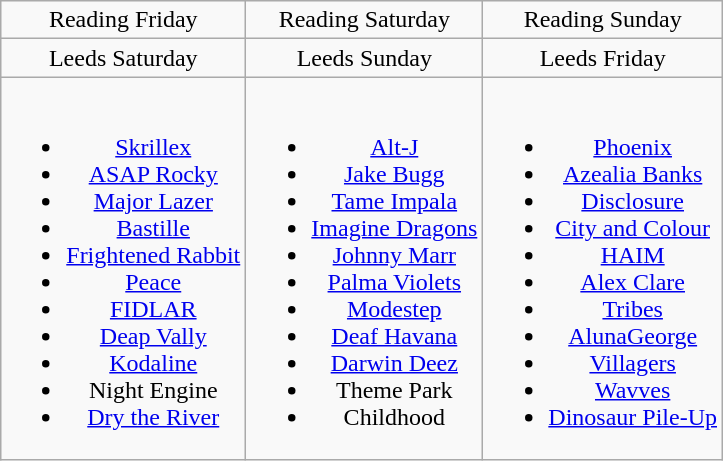<table class="wikitable" style="text-align:center;">
<tr>
<td>Reading Friday</td>
<td>Reading Saturday</td>
<td>Reading Sunday</td>
</tr>
<tr>
<td>Leeds Saturday</td>
<td>Leeds Sunday</td>
<td>Leeds Friday</td>
</tr>
<tr>
<td><br><ul><li><a href='#'>Skrillex</a></li><li><a href='#'>ASAP Rocky</a></li><li><a href='#'>Major Lazer</a></li><li><a href='#'>Bastille</a></li><li><a href='#'>Frightened Rabbit</a></li><li><a href='#'>Peace</a></li><li><a href='#'>FIDLAR</a></li><li><a href='#'>Deap Vally</a></li><li><a href='#'>Kodaline</a></li><li>Night Engine</li><li><a href='#'>Dry the River</a></li></ul></td>
<td><br><ul><li><a href='#'>Alt-J</a></li><li><a href='#'>Jake Bugg</a></li><li><a href='#'>Tame Impala</a></li><li><a href='#'>Imagine Dragons</a></li><li><a href='#'>Johnny Marr</a></li><li><a href='#'>Palma Violets</a></li><li><a href='#'>Modestep</a></li><li><a href='#'>Deaf Havana</a></li><li><a href='#'>Darwin Deez</a></li><li>Theme Park</li><li>Childhood</li></ul></td>
<td><br><ul><li><a href='#'>Phoenix</a></li><li><a href='#'>Azealia Banks</a></li><li><a href='#'>Disclosure</a></li><li><a href='#'>City and Colour</a></li><li><a href='#'>HAIM</a></li><li><a href='#'>Alex Clare</a></li><li><a href='#'>Tribes</a></li><li><a href='#'>AlunaGeorge</a></li><li><a href='#'>Villagers</a></li><li><a href='#'>Wavves</a></li><li><a href='#'>Dinosaur Pile-Up</a></li></ul></td>
</tr>
</table>
